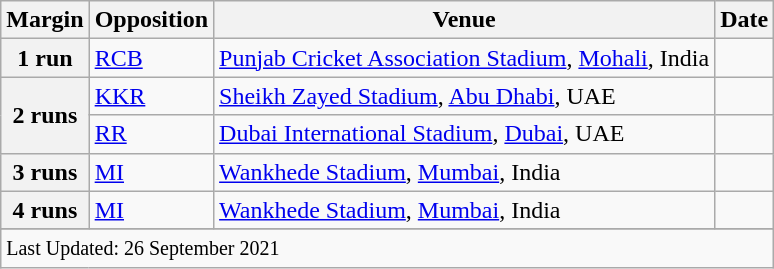<table class="wikitable">
<tr>
<th>Margin</th>
<th>Opposition</th>
<th>Venue</th>
<th>Date</th>
</tr>
<tr>
<th>1 run</th>
<td><a href='#'>RCB</a></td>
<td><a href='#'>Punjab Cricket Association Stadium</a>, <a href='#'>Mohali</a>, India</td>
<td></td>
</tr>
<tr>
<th rowspan=2>2 runs</th>
<td><a href='#'>KKR</a></td>
<td><a href='#'>Sheikh Zayed Stadium</a>, <a href='#'>Abu Dhabi</a>, UAE</td>
<td></td>
</tr>
<tr>
<td><a href='#'>RR</a></td>
<td><a href='#'>Dubai International  Stadium</a>, <a href='#'>Dubai</a>, UAE</td>
<td></td>
</tr>
<tr>
<th>3 runs</th>
<td><a href='#'>MI</a></td>
<td><a href='#'>Wankhede Stadium</a>, <a href='#'>Mumbai</a>, India</td>
<td></td>
</tr>
<tr>
<th>4 runs</th>
<td><a href='#'>MI</a></td>
<td><a href='#'>Wankhede Stadium</a>, <a href='#'>Mumbai</a>, India</td>
<td></td>
</tr>
<tr>
</tr>
<tr class=sortbottom>
<td colspan=4><small>Last Updated: 26 September 2021</small></td>
</tr>
</table>
